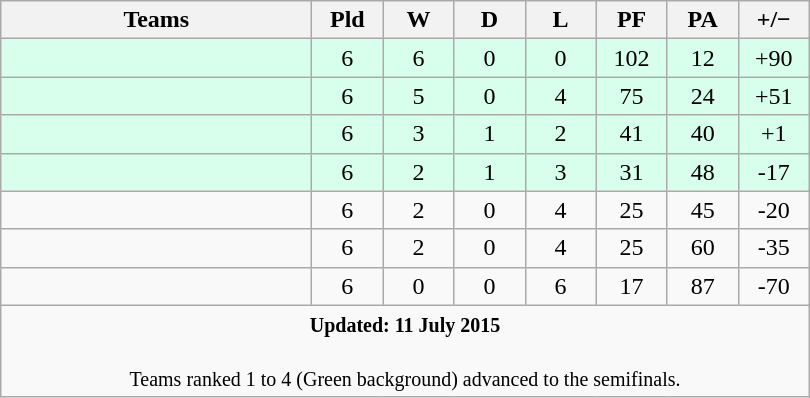<table class="wikitable" style="text-align: center;">
<tr>
<th width="200">Teams</th>
<th width="40">Pld</th>
<th width="40">W</th>
<th width="40">D</th>
<th width="40">L</th>
<th width="40">PF</th>
<th width="40">PA</th>
<th width="40">+/−</th>
</tr>
<tr bgcolor="#d8ffeb">
<td align=left></td>
<td>6</td>
<td>6</td>
<td>0</td>
<td>0</td>
<td>102</td>
<td>12</td>
<td>+90</td>
</tr>
<tr bgcolor="#d8ffeb">
<td align=left></td>
<td>6</td>
<td>5</td>
<td>0</td>
<td>4</td>
<td>75</td>
<td>24</td>
<td>+51</td>
</tr>
<tr bgcolor="#d8ffeb">
<td align=left></td>
<td>6</td>
<td>3</td>
<td>1</td>
<td>2</td>
<td>41</td>
<td>40</td>
<td>+1</td>
</tr>
<tr bgcolor="#d8ffeb">
<td align=left></td>
<td>6</td>
<td>2</td>
<td>1</td>
<td>3</td>
<td>31</td>
<td>48</td>
<td>-17</td>
</tr>
<tr>
<td align=left></td>
<td>6</td>
<td>2</td>
<td>0</td>
<td>4</td>
<td>25</td>
<td>45</td>
<td>-20</td>
</tr>
<tr>
<td align=left></td>
<td>6</td>
<td>2</td>
<td>0</td>
<td>4</td>
<td>25</td>
<td>60</td>
<td>-35</td>
</tr>
<tr>
<td align=left></td>
<td>6</td>
<td>0</td>
<td>0</td>
<td>6</td>
<td>17</td>
<td>87</td>
<td>-70</td>
</tr>
<tr bgcolor="#f9f9f9" align=center>
<td colspan="15" style="border:0px"><small><strong>Updated: 11 July 2015</strong></small><br> <br> <small>Teams ranked 1 to 4 <span>(Green background)</span> advanced to the semifinals.<br></small></td>
</tr>
</table>
